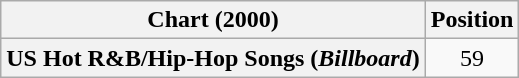<table class="wikitable plainrowheaders" style="text-align:center">
<tr>
<th scope="col">Chart (2000)</th>
<th scope="col">Position</th>
</tr>
<tr>
<th scope="row">US Hot R&B/Hip-Hop Songs (<em>Billboard</em>)</th>
<td align="center">59</td>
</tr>
</table>
